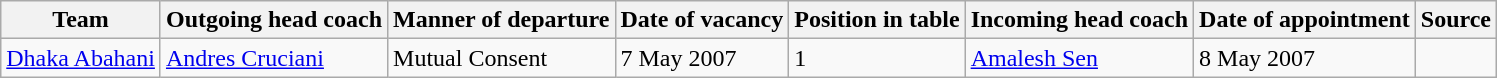<table class="wikitable sortable">
<tr>
<th>Team</th>
<th>Outgoing head coach</th>
<th>Manner of departure</th>
<th>Date of vacancy</th>
<th>Position in table</th>
<th>Incoming head coach</th>
<th>Date of appointment</th>
<th>Source</th>
</tr>
<tr>
<td><a href='#'>Dhaka Abahani</a></td>
<td> <a href='#'>Andres Cruciani</a></td>
<td>Mutual Consent</td>
<td>7 May 2007</td>
<td>1</td>
<td> <a href='#'>Amalesh Sen</a></td>
<td>8 May 2007</td>
<td></td>
</tr>
</table>
